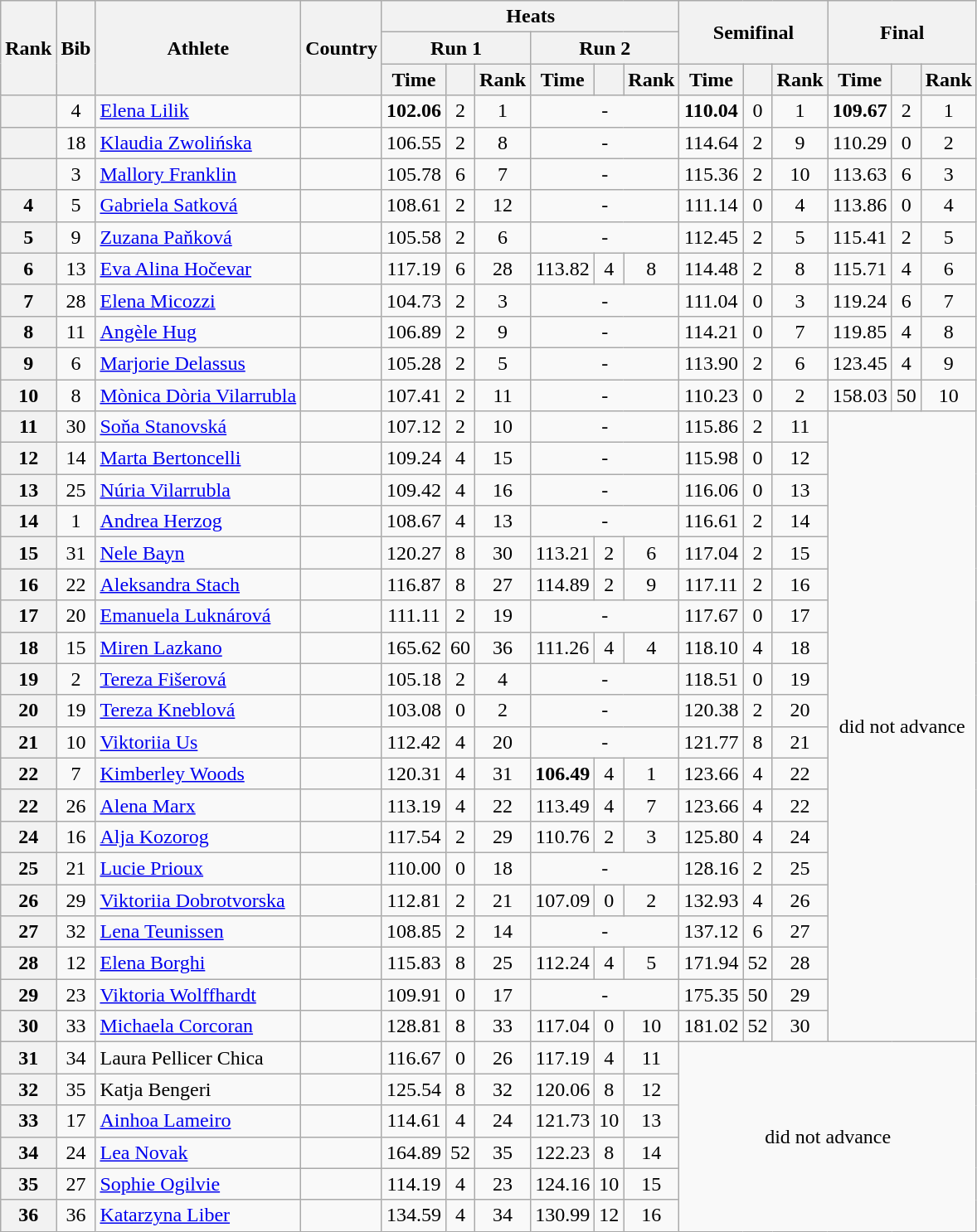<table class="wikitable" style="text-align:center">
<tr>
<th rowspan=3>Rank</th>
<th rowspan=3>Bib</th>
<th rowspan=3>Athlete</th>
<th rowspan=3>Country</th>
<th colspan=6>Heats</th>
<th colspan=3 rowspan=2>Semifinal</th>
<th colspan=3 rowspan=2>Final</th>
</tr>
<tr>
<th colspan=3>Run 1</th>
<th colspan=3>Run 2</th>
</tr>
<tr>
<th>Time</th>
<th></th>
<th>Rank</th>
<th>Time</th>
<th></th>
<th>Rank</th>
<th>Time</th>
<th></th>
<th>Rank</th>
<th>Time</th>
<th></th>
<th>Rank</th>
</tr>
<tr>
<th></th>
<td>4</td>
<td align=left><a href='#'>Elena Lilik</a></td>
<td align=left></td>
<td><strong>102.06</strong></td>
<td>2</td>
<td>1</td>
<td colspan=3>-</td>
<td><strong>110.04</strong></td>
<td>0</td>
<td>1</td>
<td><strong>109.67</strong></td>
<td>2</td>
<td>1</td>
</tr>
<tr>
<th></th>
<td>18</td>
<td align=left><a href='#'>Klaudia Zwolińska</a></td>
<td align=left></td>
<td>106.55</td>
<td>2</td>
<td>8</td>
<td colspan=3>-</td>
<td>114.64</td>
<td>2</td>
<td>9</td>
<td>110.29</td>
<td>0</td>
<td>2</td>
</tr>
<tr>
<th></th>
<td>3</td>
<td align=left><a href='#'>Mallory Franklin</a></td>
<td align=left></td>
<td>105.78</td>
<td>6</td>
<td>7</td>
<td colspan=3>-</td>
<td>115.36</td>
<td>2</td>
<td>10</td>
<td>113.63</td>
<td>6</td>
<td>3</td>
</tr>
<tr>
<th>4</th>
<td>5</td>
<td align=left><a href='#'>Gabriela Satková</a></td>
<td align=left></td>
<td>108.61</td>
<td>2</td>
<td>12</td>
<td colspan=3>-</td>
<td>111.14</td>
<td>0</td>
<td>4</td>
<td>113.86</td>
<td>0</td>
<td>4</td>
</tr>
<tr>
<th>5</th>
<td>9</td>
<td align=left><a href='#'>Zuzana Paňková</a></td>
<td align=left></td>
<td>105.58</td>
<td>2</td>
<td>6</td>
<td colspan=3>-</td>
<td>112.45</td>
<td>2</td>
<td>5</td>
<td>115.41</td>
<td>2</td>
<td>5</td>
</tr>
<tr>
<th>6</th>
<td>13</td>
<td align=left><a href='#'>Eva Alina Hočevar</a></td>
<td align=left></td>
<td>117.19</td>
<td>6</td>
<td>28</td>
<td>113.82</td>
<td>4</td>
<td>8</td>
<td>114.48</td>
<td>2</td>
<td>8</td>
<td>115.71</td>
<td>4</td>
<td>6</td>
</tr>
<tr>
<th>7</th>
<td>28</td>
<td align=left><a href='#'>Elena Micozzi</a></td>
<td align=left></td>
<td>104.73</td>
<td>2</td>
<td>3</td>
<td colspan=3>-</td>
<td>111.04</td>
<td>0</td>
<td>3</td>
<td>119.24</td>
<td>6</td>
<td>7</td>
</tr>
<tr>
<th>8</th>
<td>11</td>
<td align=left><a href='#'>Angèle Hug</a></td>
<td align=left></td>
<td>106.89</td>
<td>2</td>
<td>9</td>
<td colspan=3>-</td>
<td>114.21</td>
<td>0</td>
<td>7</td>
<td>119.85</td>
<td>4</td>
<td>8</td>
</tr>
<tr>
<th>9</th>
<td>6</td>
<td align=left><a href='#'>Marjorie Delassus</a></td>
<td align=left></td>
<td>105.28</td>
<td>2</td>
<td>5</td>
<td colspan=3>-</td>
<td>113.90</td>
<td>2</td>
<td>6</td>
<td>123.45</td>
<td>4</td>
<td>9</td>
</tr>
<tr>
<th>10</th>
<td>8</td>
<td align=left><a href='#'>Mònica Dòria Vilarrubla</a></td>
<td align=left></td>
<td>107.41</td>
<td>2</td>
<td>11</td>
<td colspan=3>-</td>
<td>110.23</td>
<td>0</td>
<td>2</td>
<td>158.03</td>
<td>50</td>
<td>10</td>
</tr>
<tr>
<th>11</th>
<td>30</td>
<td align=left><a href='#'>Soňa Stanovská</a></td>
<td align=left></td>
<td>107.12</td>
<td>2</td>
<td>10</td>
<td colspan=3>-</td>
<td>115.86</td>
<td>2</td>
<td>11</td>
<td colspan=3 rowspan=20>did not advance</td>
</tr>
<tr>
<th>12</th>
<td>14</td>
<td align=left><a href='#'>Marta Bertoncelli</a></td>
<td align=left></td>
<td>109.24</td>
<td>4</td>
<td>15</td>
<td colspan=3>-</td>
<td>115.98</td>
<td>0</td>
<td>12</td>
</tr>
<tr>
<th>13</th>
<td>25</td>
<td align=left><a href='#'>Núria Vilarrubla</a></td>
<td align=left></td>
<td>109.42</td>
<td>4</td>
<td>16</td>
<td colspan=3>-</td>
<td>116.06</td>
<td>0</td>
<td>13</td>
</tr>
<tr>
<th>14</th>
<td>1</td>
<td align=left><a href='#'>Andrea Herzog</a></td>
<td align=left></td>
<td>108.67</td>
<td>4</td>
<td>13</td>
<td colspan=3>-</td>
<td>116.61</td>
<td>2</td>
<td>14</td>
</tr>
<tr>
<th>15</th>
<td>31</td>
<td align=left><a href='#'>Nele Bayn</a></td>
<td align=left></td>
<td>120.27</td>
<td>8</td>
<td>30</td>
<td>113.21</td>
<td>2</td>
<td>6</td>
<td>117.04</td>
<td>2</td>
<td>15</td>
</tr>
<tr>
<th>16</th>
<td>22</td>
<td align=left><a href='#'>Aleksandra Stach</a></td>
<td align=left></td>
<td>116.87</td>
<td>8</td>
<td>27</td>
<td>114.89</td>
<td>2</td>
<td>9</td>
<td>117.11</td>
<td>2</td>
<td>16</td>
</tr>
<tr>
<th>17</th>
<td>20</td>
<td align=left><a href='#'>Emanuela Luknárová</a></td>
<td align=left></td>
<td>111.11</td>
<td>2</td>
<td>19</td>
<td colspan=3>-</td>
<td>117.67</td>
<td>0</td>
<td>17</td>
</tr>
<tr>
<th>18</th>
<td>15</td>
<td align=left><a href='#'>Miren Lazkano</a></td>
<td align=left></td>
<td>165.62</td>
<td>60</td>
<td>36</td>
<td>111.26</td>
<td>4</td>
<td>4</td>
<td>118.10</td>
<td>4</td>
<td>18</td>
</tr>
<tr>
<th>19</th>
<td>2</td>
<td align=left><a href='#'>Tereza Fišerová</a></td>
<td align=left></td>
<td>105.18</td>
<td>2</td>
<td>4</td>
<td colspan=3>-</td>
<td>118.51</td>
<td>0</td>
<td>19</td>
</tr>
<tr>
<th>20</th>
<td>19</td>
<td align=left><a href='#'>Tereza Kneblová</a></td>
<td align=left></td>
<td>103.08</td>
<td>0</td>
<td>2</td>
<td colspan=3>-</td>
<td>120.38</td>
<td>2</td>
<td>20</td>
</tr>
<tr>
<th>21</th>
<td>10</td>
<td align=left><a href='#'>Viktoriia Us</a></td>
<td align=left></td>
<td>112.42</td>
<td>4</td>
<td>20</td>
<td colspan=3>-</td>
<td>121.77</td>
<td>8</td>
<td>21</td>
</tr>
<tr>
<th>22</th>
<td>7</td>
<td align=left><a href='#'>Kimberley Woods</a></td>
<td align=left></td>
<td>120.31</td>
<td>4</td>
<td>31</td>
<td><strong>106.49</strong></td>
<td>4</td>
<td>1</td>
<td>123.66</td>
<td>4</td>
<td>22</td>
</tr>
<tr>
<th>22</th>
<td>26</td>
<td align=left><a href='#'>Alena Marx</a></td>
<td align=left></td>
<td>113.19</td>
<td>4</td>
<td>22</td>
<td>113.49</td>
<td>4</td>
<td>7</td>
<td>123.66</td>
<td>4</td>
<td>22</td>
</tr>
<tr>
<th>24</th>
<td>16</td>
<td align=left><a href='#'>Alja Kozorog</a></td>
<td align=left></td>
<td>117.54</td>
<td>2</td>
<td>29</td>
<td>110.76</td>
<td>2</td>
<td>3</td>
<td>125.80</td>
<td>4</td>
<td>24</td>
</tr>
<tr>
<th>25</th>
<td>21</td>
<td align=left><a href='#'>Lucie Prioux</a></td>
<td align=left></td>
<td>110.00</td>
<td>0</td>
<td>18</td>
<td colspan=3>-</td>
<td>128.16</td>
<td>2</td>
<td>25</td>
</tr>
<tr>
<th>26</th>
<td>29</td>
<td align=left><a href='#'>Viktoriia Dobrotvorska</a></td>
<td align=left></td>
<td>112.81</td>
<td>2</td>
<td>21</td>
<td>107.09</td>
<td>0</td>
<td>2</td>
<td>132.93</td>
<td>4</td>
<td>26</td>
</tr>
<tr>
<th>27</th>
<td>32</td>
<td align=left><a href='#'>Lena Teunissen</a></td>
<td align=left></td>
<td>108.85</td>
<td>2</td>
<td>14</td>
<td colspan=3>-</td>
<td>137.12</td>
<td>6</td>
<td>27</td>
</tr>
<tr>
<th>28</th>
<td>12</td>
<td align=left><a href='#'>Elena Borghi</a></td>
<td align=left></td>
<td>115.83</td>
<td>8</td>
<td>25</td>
<td>112.24</td>
<td>4</td>
<td>5</td>
<td>171.94</td>
<td>52</td>
<td>28</td>
</tr>
<tr>
<th>29</th>
<td>23</td>
<td align=left><a href='#'>Viktoria Wolffhardt</a></td>
<td align=left></td>
<td>109.91</td>
<td>0</td>
<td>17</td>
<td colspan=3>-</td>
<td>175.35</td>
<td>50</td>
<td>29</td>
</tr>
<tr>
<th>30</th>
<td>33</td>
<td align=left><a href='#'>Michaela Corcoran</a></td>
<td align=left></td>
<td>128.81</td>
<td>8</td>
<td>33</td>
<td>117.04</td>
<td>0</td>
<td>10</td>
<td>181.02</td>
<td>52</td>
<td>30</td>
</tr>
<tr>
<th>31</th>
<td>34</td>
<td align=left>Laura Pellicer Chica</td>
<td align=left></td>
<td>116.67</td>
<td>0</td>
<td>26</td>
<td>117.19</td>
<td>4</td>
<td>11</td>
<td colspan=6 rowspan=6>did not advance</td>
</tr>
<tr>
<th>32</th>
<td>35</td>
<td align=left>Katja Bengeri</td>
<td align=left></td>
<td>125.54</td>
<td>8</td>
<td>32</td>
<td>120.06</td>
<td>8</td>
<td>12</td>
</tr>
<tr>
<th>33</th>
<td>17</td>
<td align=left><a href='#'>Ainhoa Lameiro</a></td>
<td align=left></td>
<td>114.61</td>
<td>4</td>
<td>24</td>
<td>121.73</td>
<td>10</td>
<td>13</td>
</tr>
<tr>
<th>34</th>
<td>24</td>
<td align=left><a href='#'>Lea Novak</a></td>
<td align=left></td>
<td>164.89</td>
<td>52</td>
<td>35</td>
<td>122.23</td>
<td>8</td>
<td>14</td>
</tr>
<tr>
<th>35</th>
<td>27</td>
<td align=left><a href='#'>Sophie Ogilvie</a></td>
<td align=left></td>
<td>114.19</td>
<td>4</td>
<td>23</td>
<td>124.16</td>
<td>10</td>
<td>15</td>
</tr>
<tr>
<th>36</th>
<td>36</td>
<td align=left><a href='#'>Katarzyna Liber</a></td>
<td align=left></td>
<td>134.59</td>
<td>4</td>
<td>34</td>
<td>130.99</td>
<td>12</td>
<td>16</td>
</tr>
</table>
